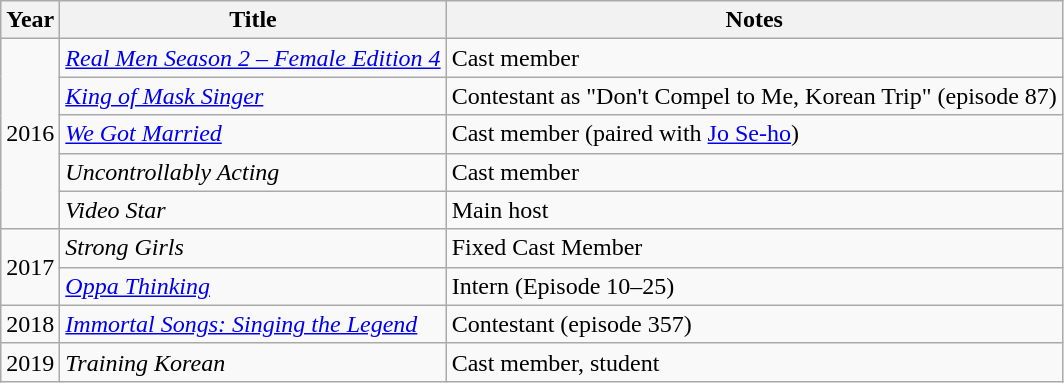<table class="wikitable">
<tr>
<th>Year</th>
<th>Title</th>
<th>Notes</th>
</tr>
<tr>
<td rowspan=5>2016</td>
<td><em><a href='#'>Real Men Season 2 – Female Edition 4</a></em></td>
<td>Cast member</td>
</tr>
<tr>
<td><em><a href='#'>King of Mask Singer</a></em></td>
<td>Contestant as "Don't Compel to Me, Korean Trip" (episode 87)</td>
</tr>
<tr>
<td><em><a href='#'>We Got Married</a></em></td>
<td>Cast member (paired with <a href='#'>Jo Se-ho</a>)</td>
</tr>
<tr>
<td><em>Uncontrollably Acting</em></td>
<td>Cast member</td>
</tr>
<tr>
<td><em>Video Star</em></td>
<td>Main host</td>
</tr>
<tr>
<td rowspan=2>2017</td>
<td><em>Strong Girls</em></td>
<td>Fixed Cast Member</td>
</tr>
<tr>
<td><em><a href='#'>Oppa Thinking</a></em></td>
<td>Intern (Episode 10–25)</td>
</tr>
<tr>
<td>2018</td>
<td><em><a href='#'>Immortal Songs: Singing the Legend</a></em></td>
<td>Contestant (episode 357)</td>
</tr>
<tr>
<td>2019</td>
<td><em>Training Korean</em></td>
<td>Cast member, student</td>
</tr>
</table>
